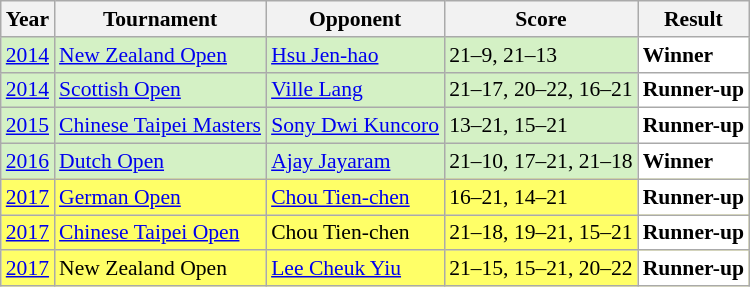<table class="sortable wikitable" style="font-size: 90%;">
<tr>
<th>Year</th>
<th>Tournament</th>
<th>Opponent</th>
<th>Score</th>
<th>Result</th>
</tr>
<tr style="background:#D4F1C5">
<td align="center"><a href='#'>2014</a></td>
<td align="left"><a href='#'>New Zealand Open</a></td>
<td align="left"> <a href='#'>Hsu Jen-hao</a></td>
<td align="left">21–9, 21–13</td>
<td style="text-align:left; background:white"> <strong>Winner</strong></td>
</tr>
<tr style="background:#D4F1C5">
<td align="center"><a href='#'>2014</a></td>
<td align="left"><a href='#'>Scottish Open</a></td>
<td align="left"> <a href='#'>Ville Lang</a></td>
<td align="left">21–17, 20–22, 16–21</td>
<td style="text-align:left; background:white"> <strong>Runner-up</strong></td>
</tr>
<tr style="background:#D4F1C5">
<td align="center"><a href='#'>2015</a></td>
<td align="left"><a href='#'>Chinese Taipei Masters</a></td>
<td align="left"> <a href='#'>Sony Dwi Kuncoro</a></td>
<td align="left">13–21, 15–21</td>
<td style="text-align:left; background:white"> <strong>Runner-up</strong></td>
</tr>
<tr style="background:#D4F1C5">
<td align="center"><a href='#'>2016</a></td>
<td align="left"><a href='#'>Dutch Open</a></td>
<td align="left"> <a href='#'>Ajay Jayaram</a></td>
<td align="left">21–10, 17–21, 21–18</td>
<td style="text-align:left; background:white"> <strong>Winner</strong></td>
</tr>
<tr style="background:#FFFF67">
<td align="center"><a href='#'>2017</a></td>
<td align="left"><a href='#'>German Open</a></td>
<td align="left"> <a href='#'>Chou Tien-chen</a></td>
<td align="left">16–21, 14–21</td>
<td style="text-align:left; background:white"> <strong>Runner-up</strong></td>
</tr>
<tr style="background:#FFFF67">
<td align="center"><a href='#'>2017</a></td>
<td align="left"><a href='#'>Chinese Taipei Open</a></td>
<td align="left"> Chou Tien-chen</td>
<td align="left">21–18, 19–21, 15–21</td>
<td style="text-align:left; background:white"> <strong>Runner-up</strong></td>
</tr>
<tr style="background:#FFFF67">
<td align="center"><a href='#'>2017</a></td>
<td align="left">New Zealand Open</td>
<td align="left"> <a href='#'>Lee Cheuk Yiu</a></td>
<td align="left">21–15, 15–21, 20–22</td>
<td style="text-align:left; background:white"> <strong>Runner-up</strong></td>
</tr>
</table>
